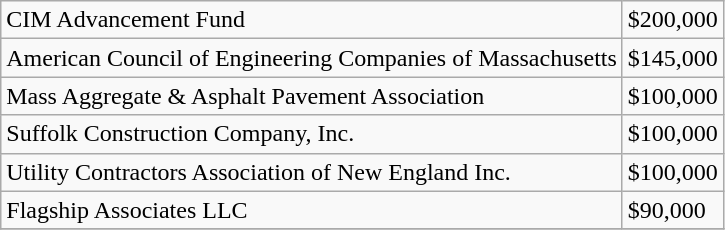<table class="wikitable">
<tr>
<td>CIM Advancement Fund</td>
<td>$200,000</td>
</tr>
<tr>
<td>American Council of Engineering Companies of Massachusetts</td>
<td>$145,000</td>
</tr>
<tr>
<td>Mass Aggregate & Asphalt Pavement Association</td>
<td>$100,000</td>
</tr>
<tr>
<td>Suffolk Construction Company, Inc.</td>
<td>$100,000</td>
</tr>
<tr>
<td>Utility Contractors Association of New England Inc.</td>
<td>$100,000</td>
</tr>
<tr>
<td>Flagship Associates LLC</td>
<td>$90,000</td>
</tr>
<tr>
</tr>
</table>
